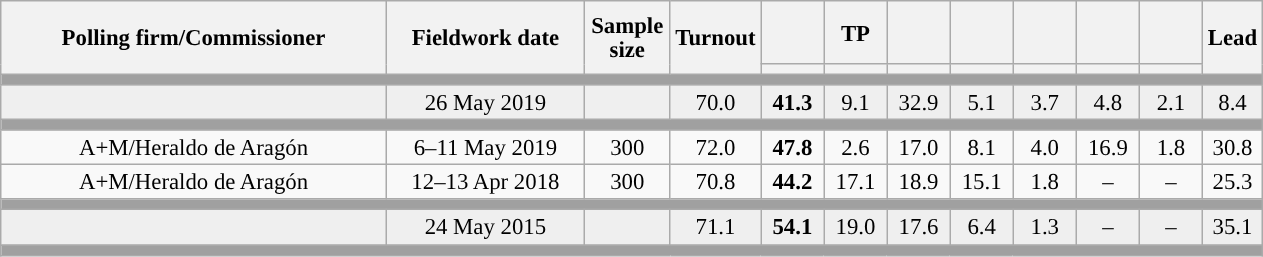<table class="wikitable collapsible collapsed" style="text-align:center; font-size:95%; line-height:16px;">
<tr style="height:42px;">
<th style="width:250px;" rowspan="2">Polling firm/Commissioner</th>
<th style="width:125px;" rowspan="2">Fieldwork date</th>
<th style="width:50px;" rowspan="2">Sample size</th>
<th style="width:45px;" rowspan="2">Turnout</th>
<th style="width:35px;"></th>
<th style="width:35px;">TP</th>
<th style="width:35px;"></th>
<th style="width:35px;"></th>
<th style="width:35px;"></th>
<th style="width:35px;"></th>
<th style="width:35px;"></th>
<th style="width:30px;" rowspan="2">Lead</th>
</tr>
<tr>
<th style="color:inherit;background:"></th>
<th style="color:inherit;background:"></th>
<th style="color:inherit;background:"></th>
<th style="color:inherit;background:"></th>
<th style="color:inherit;background:"></th>
<th style="color:inherit;background:"></th>
<th style="color:inherit;background:"></th>
</tr>
<tr>
<td colspan="12" style="background:#A0A0A0"></td>
</tr>
<tr style="background:#EFEFEF;">
<td><strong></strong></td>
<td>26 May 2019</td>
<td></td>
<td>70.0</td>
<td><strong>41.3</strong><br></td>
<td>9.1<br></td>
<td>32.9<br></td>
<td>5.1<br></td>
<td>3.7<br></td>
<td>4.8<br></td>
<td>2.1<br></td>
<td style="background:">8.4</td>
</tr>
<tr>
<td colspan="12" style="background:#A0A0A0"></td>
</tr>
<tr>
<td>A+M/Heraldo de Aragón</td>
<td>6–11 May 2019</td>
<td>300</td>
<td>72.0</td>
<td><strong>47.8</strong><br></td>
<td>2.6<br></td>
<td>17.0<br></td>
<td>8.1<br></td>
<td>4.0<br></td>
<td>16.9<br></td>
<td>1.8<br></td>
<td style="background:">30.8</td>
</tr>
<tr>
<td>A+M/Heraldo de Aragón</td>
<td>12–13 Apr 2018</td>
<td>300</td>
<td>70.8</td>
<td><strong>44.2</strong><br></td>
<td>17.1<br></td>
<td>18.9<br></td>
<td>15.1<br></td>
<td>1.8<br></td>
<td>–</td>
<td>–</td>
<td style="background:">25.3</td>
</tr>
<tr>
<td colspan="12" style="background:#A0A0A0"></td>
</tr>
<tr style="background:#EFEFEF;">
<td><strong></strong></td>
<td>24 May 2015</td>
<td></td>
<td>71.1</td>
<td><strong>54.1</strong><br></td>
<td>19.0<br></td>
<td>17.6<br></td>
<td>6.4<br></td>
<td>1.3<br></td>
<td>–</td>
<td>–</td>
<td style="background:">35.1</td>
</tr>
<tr>
<td colspan="12" style="background:#A0A0A0"></td>
</tr>
</table>
